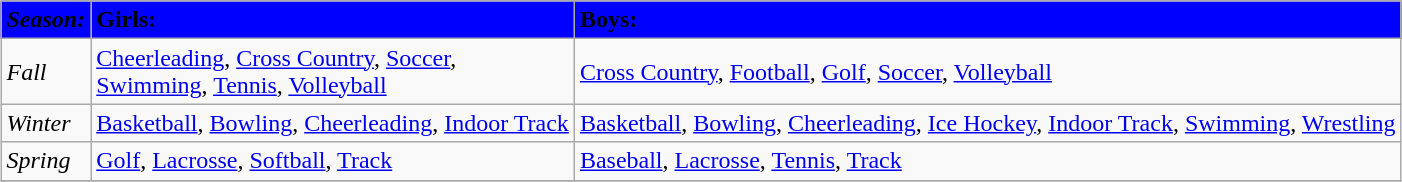<table class="wikitable"  style="margin: 1em auto 1em auto">
<tr>
<td bgcolor="#0000FF"><span><strong><em>Season:</em></strong> </span></td>
<td bgcolor="#0000FF"><span><strong>Girls:</strong> </span></td>
<td bgcolor="#0000FF"><span><strong>Boys:</strong> </span></td>
</tr>
<tr>
<td><em>Fall</em></td>
<td><a href='#'>Cheerleading</a>, <a href='#'>Cross Country</a>, <a href='#'>Soccer</a>,<br><a href='#'>Swimming</a>, <a href='#'>Tennis</a>, <a href='#'>Volleyball</a></td>
<td><a href='#'>Cross Country</a>, <a href='#'>Football</a>, <a href='#'>Golf</a>, <a href='#'>Soccer</a>, <a href='#'>Volleyball</a></td>
</tr>
<tr>
<td><em>Winter</em></td>
<td><a href='#'>Basketball</a>, <a href='#'>Bowling</a>, <a href='#'>Cheerleading</a>, <a href='#'>Indoor Track</a></td>
<td><a href='#'>Basketball</a>, <a href='#'>Bowling</a>, <a href='#'>Cheerleading</a>, <a href='#'>Ice Hockey</a>, <a href='#'>Indoor Track</a>, <a href='#'>Swimming</a>, <a href='#'>Wrestling</a></td>
</tr>
<tr>
<td><em>Spring</em></td>
<td><a href='#'>Golf</a>, <a href='#'>Lacrosse</a>, <a href='#'>Softball</a>, <a href='#'>Track</a></td>
<td><a href='#'>Baseball</a>, <a href='#'>Lacrosse</a>, <a href='#'>Tennis</a>, <a href='#'>Track</a></td>
</tr>
<tr>
</tr>
</table>
